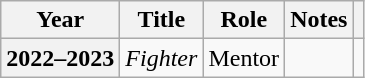<table class="wikitable sortable plainrowheaders">
<tr>
<th scope="col">Year</th>
<th scope="col">Title</th>
<th scope="col">Role</th>
<th scope="col">Notes</th>
<th scope="col" class="unsortable"></th>
</tr>
<tr>
<th scope="row">2022–2023</th>
<td><em>Fighter</em></td>
<td>Mentor</td>
<td></td>
<td style="text-align:center"></td>
</tr>
</table>
